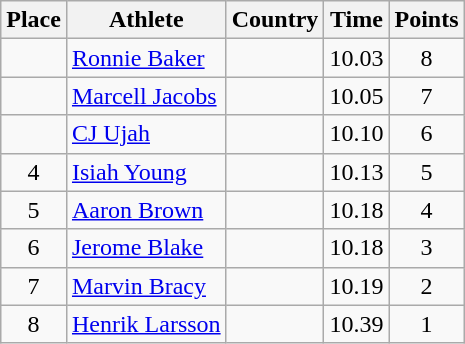<table class="wikitable">
<tr>
<th>Place</th>
<th>Athlete</th>
<th>Country</th>
<th>Time</th>
<th>Points</th>
</tr>
<tr>
<td align=center></td>
<td><a href='#'>Ronnie Baker</a></td>
<td></td>
<td>10.03</td>
<td align=center>8</td>
</tr>
<tr>
<td align=center></td>
<td><a href='#'>Marcell Jacobs</a></td>
<td></td>
<td>10.05</td>
<td align=center>7</td>
</tr>
<tr>
<td align=center></td>
<td><a href='#'>CJ Ujah</a></td>
<td></td>
<td>10.10</td>
<td align=center>6</td>
</tr>
<tr>
<td align=center>4</td>
<td><a href='#'>Isiah Young</a></td>
<td></td>
<td>10.13</td>
<td align=center>5</td>
</tr>
<tr>
<td align=center>5</td>
<td><a href='#'>Aaron Brown</a></td>
<td></td>
<td>10.18</td>
<td align=center>4</td>
</tr>
<tr>
<td align=center>6</td>
<td><a href='#'>Jerome Blake</a></td>
<td></td>
<td>10.18</td>
<td align=center>3</td>
</tr>
<tr>
<td align=center>7</td>
<td><a href='#'>Marvin Bracy</a></td>
<td></td>
<td>10.19</td>
<td align=center>2</td>
</tr>
<tr>
<td align=center>8</td>
<td><a href='#'>Henrik Larsson</a></td>
<td></td>
<td>10.39</td>
<td align=center>1</td>
</tr>
</table>
